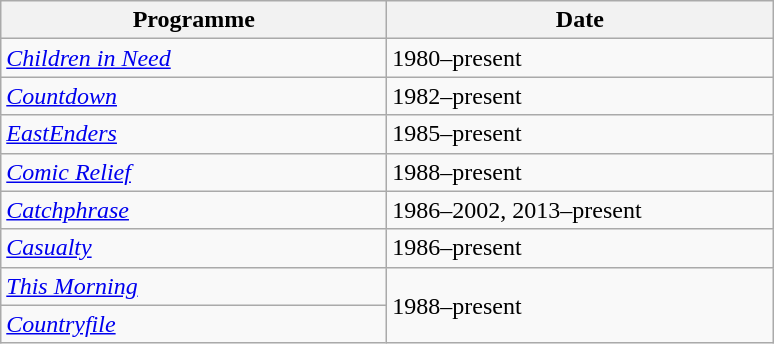<table class="wikitable">
<tr>
<th width=250>Programme</th>
<th width=250>Date</th>
</tr>
<tr>
<td><em><a href='#'>Children in Need</a></em></td>
<td>1980–present</td>
</tr>
<tr>
<td><em><a href='#'>Countdown</a></em></td>
<td>1982–present</td>
</tr>
<tr>
<td><em><a href='#'>EastEnders</a></em></td>
<td>1985–present</td>
</tr>
<tr>
<td><em><a href='#'>Comic Relief</a></em></td>
<td>1988–present</td>
</tr>
<tr>
<td><em><a href='#'>Catchphrase</a></em></td>
<td>1986–2002, 2013–present</td>
</tr>
<tr>
<td><em><a href='#'>Casualty</a></em></td>
<td>1986–present</td>
</tr>
<tr>
<td><em><a href='#'>This Morning</a></em></td>
<td rowspan="2">1988–present</td>
</tr>
<tr>
<td><em><a href='#'>Countryfile</a></em></td>
</tr>
</table>
